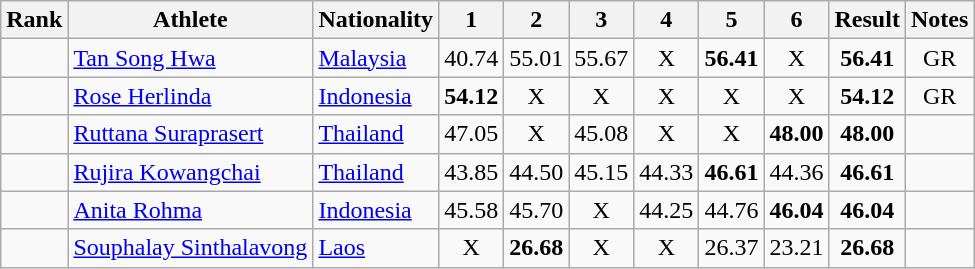<table class="wikitable sortable" style="text-align:center">
<tr>
<th>Rank</th>
<th>Athlete</th>
<th>Nationality</th>
<th>1</th>
<th>2</th>
<th>3</th>
<th>4</th>
<th>5</th>
<th>6</th>
<th>Result</th>
<th>Notes</th>
</tr>
<tr>
<td></td>
<td align=left><a href='#'>Tan Song Hwa</a></td>
<td align=left> <a href='#'>Malaysia</a></td>
<td>40.74</td>
<td>55.01</td>
<td>55.67</td>
<td>X</td>
<td><strong>56.41</strong></td>
<td>X</td>
<td><strong>56.41</strong></td>
<td>GR</td>
</tr>
<tr>
<td></td>
<td align=left><a href='#'>Rose Herlinda</a></td>
<td align=left> <a href='#'>Indonesia</a></td>
<td><strong>54.12</strong></td>
<td>X</td>
<td>X</td>
<td>X</td>
<td>X</td>
<td>X</td>
<td><strong>54.12</strong></td>
<td>GR</td>
</tr>
<tr>
<td></td>
<td align=left><a href='#'>Ruttana Suraprasert</a></td>
<td align=left> <a href='#'>Thailand</a></td>
<td>47.05</td>
<td>X</td>
<td>45.08</td>
<td>X</td>
<td>X</td>
<td><strong>48.00</strong></td>
<td><strong>48.00</strong></td>
<td></td>
</tr>
<tr>
<td></td>
<td align=left><a href='#'>Rujira Kowangchai</a></td>
<td align=left> <a href='#'>Thailand</a></td>
<td>43.85</td>
<td>44.50</td>
<td>45.15</td>
<td>44.33</td>
<td><strong>46.61</strong></td>
<td>44.36</td>
<td><strong>46.61</strong></td>
<td></td>
</tr>
<tr>
<td></td>
<td align=left><a href='#'>Anita Rohma</a></td>
<td align=left> <a href='#'>Indonesia</a></td>
<td>45.58</td>
<td>45.70</td>
<td>X</td>
<td>44.25</td>
<td>44.76</td>
<td><strong>46.04</strong></td>
<td><strong>46.04</strong></td>
<td></td>
</tr>
<tr>
<td></td>
<td align=left><a href='#'>Souphalay Sinthalavong</a></td>
<td align=left> <a href='#'>Laos</a></td>
<td>X</td>
<td><strong>26.68</strong></td>
<td>X</td>
<td>X</td>
<td>26.37</td>
<td>23.21</td>
<td><strong>26.68</strong></td>
<td></td>
</tr>
</table>
